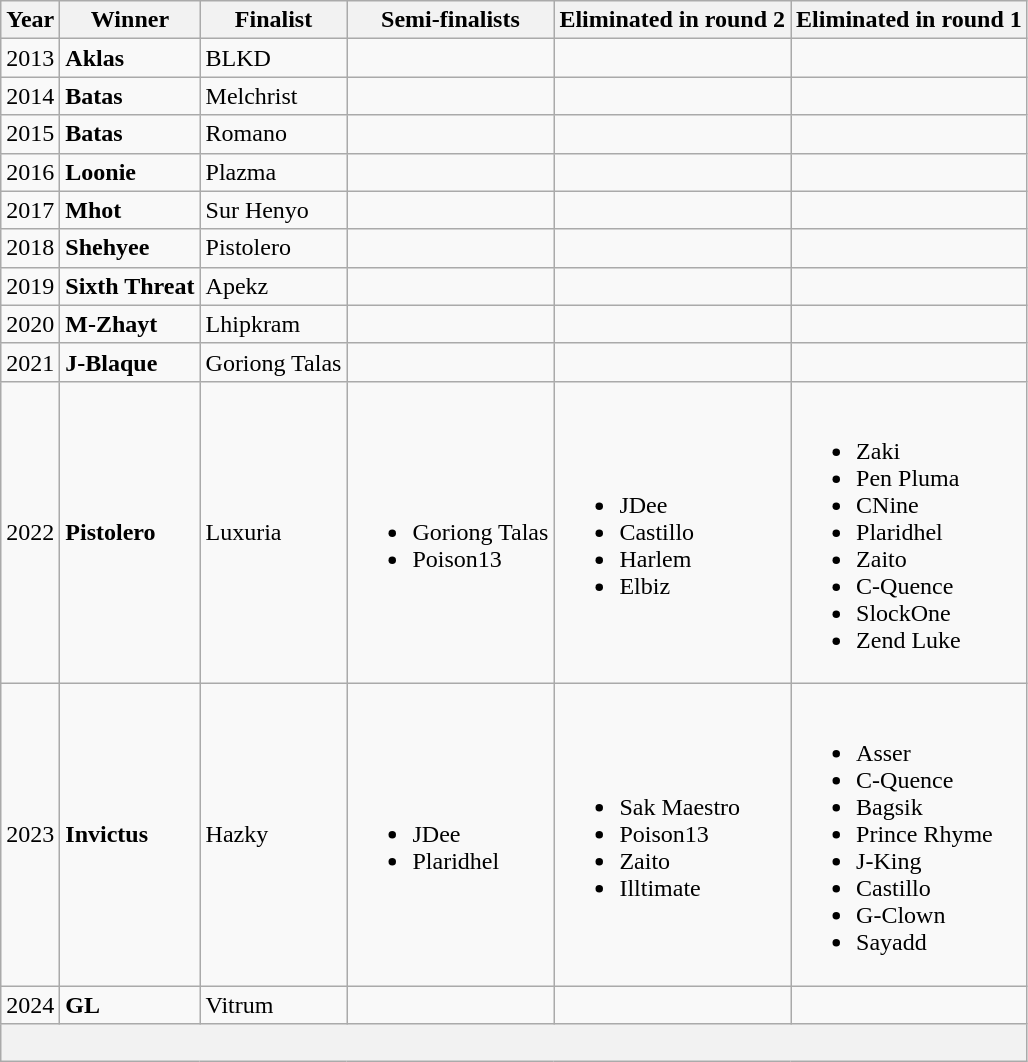<table class="wikitable plainrowheaders sortable mw-datatable">
<tr>
<th scope="col">Year</th>
<th scope="col">Winner</th>
<th scope="col">Finalist</th>
<th scope="col" class="unsortable">Semi-finalists</th>
<th scope="col" class="unsortable">Eliminated in round 2</th>
<th scope="col" class="unsortable">Eliminated in round 1</th>
</tr>
<tr>
<td scope="row">2013</td>
<td><strong>Aklas</strong></td>
<td>BLKD</td>
<td></td>
<td></td>
<td></td>
</tr>
<tr>
<td scope="row">2014</td>
<td><strong>Batas</strong></td>
<td>Melchrist</td>
<td></td>
<td></td>
<td></td>
</tr>
<tr>
<td scope="row">2015</td>
<td><strong>Batas</strong></td>
<td>Romano</td>
<td></td>
<td></td>
<td></td>
</tr>
<tr>
<td scope="row">2016</td>
<td><strong>Loonie</strong></td>
<td>Plazma</td>
<td></td>
<td></td>
<td></td>
</tr>
<tr>
<td scope="row">2017</td>
<td><strong>Mhot</strong></td>
<td>Sur Henyo</td>
<td></td>
<td></td>
<td></td>
</tr>
<tr>
<td scope="row">2018</td>
<td><strong>Shehyee</strong></td>
<td>Pistolero</td>
<td></td>
<td></td>
<td></td>
</tr>
<tr>
<td scope="row">2019</td>
<td><strong>Sixth Threat</strong></td>
<td>Apekz</td>
<td></td>
<td></td>
<td></td>
</tr>
<tr>
<td scope="row">2020</td>
<td><strong>M-Zhayt</strong></td>
<td>Lhipkram</td>
<td></td>
<td></td>
<td></td>
</tr>
<tr>
<td scope="row">2021</td>
<td><strong>J-Blaque</strong></td>
<td>Goriong Talas</td>
<td></td>
<td></td>
<td></td>
</tr>
<tr>
<td scope="row">2022</td>
<td><strong>Pistolero</strong></td>
<td>Luxuria</td>
<td><br><ul><li>Goriong Talas</li><li>Poison13</li></ul></td>
<td><br><ul><li>JDee</li><li>Castillo</li><li>Harlem</li><li>Elbiz</li></ul></td>
<td><br><ul><li>Zaki</li><li>Pen Pluma</li><li>CNine</li><li>Plaridhel</li><li>Zaito</li><li>C-Quence</li><li>SlockOne</li><li>Zend Luke</li></ul></td>
</tr>
<tr>
<td>2023</td>
<td><strong>Invictus</strong></td>
<td>Hazky</td>
<td><br><ul><li>JDee</li><li>Plaridhel</li></ul></td>
<td><br><ul><li>Sak Maestro</li><li>Poison13</li><li>Zaito</li><li>Illtimate</li></ul></td>
<td><br><ul><li>Asser</li><li>C-Quence</li><li>Bagsik</li><li>Prince Rhyme</li><li>J-King</li><li>Castillo</li><li>G-Clown</li><li>Sayadd</li></ul></td>
</tr>
<tr>
<td scope="row">2024</td>
<td><strong>GL</strong></td>
<td>Vitrum</td>
<td></td>
<td></td>
<td></td>
</tr>
<tr class="sortbottom" style="font-size:95%;">
<th scope="row" colspan="6"><br></th>
</tr>
</table>
